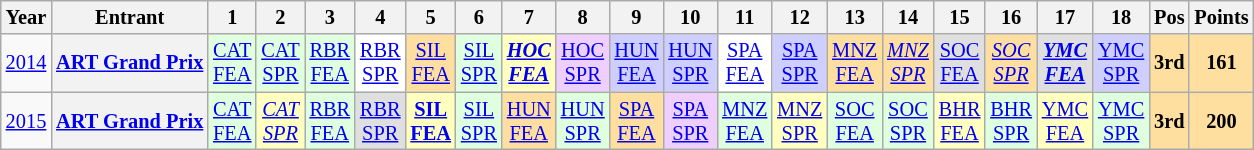<table class="wikitable" style="text-align:center; font-size:85%">
<tr>
<th>Year</th>
<th>Entrant</th>
<th>1</th>
<th>2</th>
<th>3</th>
<th>4</th>
<th>5</th>
<th>6</th>
<th>7</th>
<th>8</th>
<th>9</th>
<th>10</th>
<th>11</th>
<th>12</th>
<th>13</th>
<th>14</th>
<th>15</th>
<th>16</th>
<th>17</th>
<th>18</th>
<th>Pos</th>
<th>Points</th>
</tr>
<tr>
<td><a href='#'>2014</a></td>
<th nowrap><a href='#'>ART Grand Prix</a></th>
<td style="background:#DFFFDF;"><a href='#'>CAT<br>FEA</a><br></td>
<td style="background:#DFFFDF;"><a href='#'>CAT<br>SPR</a><br></td>
<td style="background:#DFFFDF;"><a href='#'>RBR<br>FEA</a><br></td>
<td style="background:#FFFFFF;"><a href='#'>RBR<br>SPR</a><br></td>
<td style="background:#FFDF9F;"><a href='#'>SIL<br>FEA</a><br></td>
<td style="background:#DFFFDF;"><a href='#'>SIL<br>SPR</a><br></td>
<td style="background:#FFFFBF;"><strong><em><a href='#'>HOC<br>FEA</a></em></strong><br></td>
<td style="background:#EFCFFF;"><a href='#'>HOC<br>SPR</a><br></td>
<td style="background:#CFCFFF;"><a href='#'>HUN<br>FEA</a><br></td>
<td style="background:#CFCFFF;"><a href='#'>HUN<br>SPR</a><br></td>
<td style="background:#FFFFFF;"><a href='#'>SPA<br>FEA</a><br></td>
<td style="background:#CFCFFF;"><a href='#'>SPA<br>SPR</a><br></td>
<td style="background:#FFDF9F;"><a href='#'>MNZ<br>FEA</a><br></td>
<td style="background:#FFDF9F;"><em><a href='#'>MNZ<br>SPR</a></em><br></td>
<td style="background:#DFDFDF;"><a href='#'>SOC<br>FEA</a><br></td>
<td style="background:#FFDF9F;"><em><a href='#'>SOC<br>SPR</a></em><br></td>
<td style="background:#DFDFDF;"><strong><em><a href='#'>YMC<br>FEA</a></em></strong><br></td>
<td style="background:#CFCFFF;"><a href='#'>YMC<br>SPR</a><br></td>
<th style="background:#FFDF9F;">3rd</th>
<th style="background:#FFDF9F;">161</th>
</tr>
<tr>
<td><a href='#'>2015</a></td>
<th nowrap><a href='#'>ART Grand Prix</a></th>
<td style="background:#DFFFDF;"><a href='#'>CAT<br>FEA</a><br></td>
<td style="background:#FFFFBF;"><em><a href='#'>CAT<br>SPR</a></em><br></td>
<td style="background:#DFFFDF;"><a href='#'>RBR<br>FEA</a><br></td>
<td style="background:#DFDFDF;"><a href='#'>RBR<br>SPR</a><br></td>
<td style="background:#FFFFBF;"><strong><a href='#'>SIL<br>FEA</a></strong><br></td>
<td style="background:#DFFFDF;"><a href='#'>SIL<br>SPR</a><br></td>
<td style="background:#FFDF9F;"><a href='#'>HUN<br>FEA</a><br></td>
<td style="background:#DFFFDF;"><a href='#'>HUN<br>SPR</a><br></td>
<td style="background:#FFDF9F;"><a href='#'>SPA<br>FEA</a><br></td>
<td style="background:#EFCFFF;"><a href='#'>SPA<br>SPR</a><br></td>
<td style="background:#DFFFDF;"><a href='#'>MNZ<br>FEA</a><br></td>
<td style="background:#FFFFBF;"><a href='#'>MNZ<br>SPR</a><br></td>
<td style="background:#DFFFDF;"><a href='#'>SOC<br>FEA</a><br></td>
<td style="background:#DFFFDF;"><a href='#'>SOC<br>SPR</a><br></td>
<td style="background:#FFFFBF;"><a href='#'>BHR<br>FEA</a><br></td>
<td style="background:#DFFFDF;"><a href='#'>BHR<br>SPR</a><br></td>
<td style="background:#FFFFBF;"><a href='#'>YMC<br>FEA</a><br></td>
<td style="background:#DFFFDF;"><a href='#'>YMC<br>SPR</a><br></td>
<th style="background:#FFDF9F;">3rd</th>
<th style="background:#FFDF9F;">200</th>
</tr>
</table>
